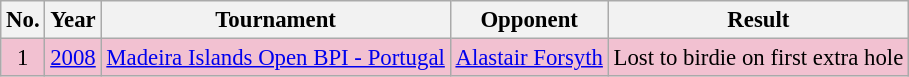<table class="wikitable" style="font-size:95%;">
<tr>
<th>No.</th>
<th>Year</th>
<th>Tournament</th>
<th>Opponent</th>
<th>Result</th>
</tr>
<tr style="background:#F2C1D1;">
<td align=center>1</td>
<td><a href='#'>2008</a></td>
<td><a href='#'>Madeira Islands Open BPI - Portugal</a></td>
<td> <a href='#'>Alastair Forsyth</a></td>
<td>Lost to birdie on first extra hole</td>
</tr>
</table>
